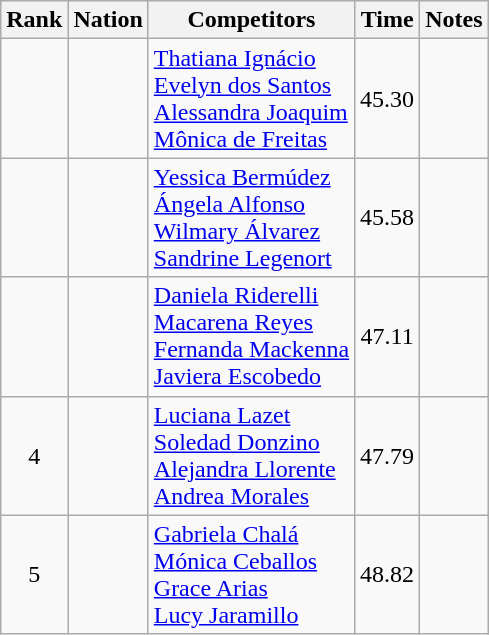<table class="wikitable sortable" style="text-align:center">
<tr>
<th>Rank</th>
<th>Nation</th>
<th>Competitors</th>
<th>Time</th>
<th>Notes</th>
</tr>
<tr>
<td align=center></td>
<td align=left></td>
<td align=left><a href='#'>Thatiana Ignácio</a><br><a href='#'>Evelyn dos Santos</a><br><a href='#'>Alessandra Joaquim</a><br><a href='#'>Mônica de Freitas</a></td>
<td>45.30</td>
<td></td>
</tr>
<tr>
<td align=center></td>
<td align=left></td>
<td align=left><a href='#'>Yessica Bermúdez</a><br><a href='#'>Ángela Alfonso</a><br><a href='#'>Wilmary Álvarez</a><br><a href='#'>Sandrine Legenort</a></td>
<td>45.58</td>
<td></td>
</tr>
<tr>
<td align=center></td>
<td align=left></td>
<td align=left><a href='#'>Daniela Riderelli</a><br><a href='#'>Macarena Reyes</a><br><a href='#'>Fernanda Mackenna</a><br><a href='#'>Javiera Escobedo</a></td>
<td>47.11</td>
<td></td>
</tr>
<tr>
<td align=center>4</td>
<td align=left></td>
<td align=left><a href='#'>Luciana Lazet</a><br><a href='#'>Soledad Donzino</a><br><a href='#'>Alejandra Llorente</a><br><a href='#'>Andrea Morales</a></td>
<td>47.79</td>
<td></td>
</tr>
<tr>
<td align=center>5</td>
<td align=left></td>
<td align=left><a href='#'>Gabriela Chalá</a><br><a href='#'>Mónica Ceballos</a><br><a href='#'>Grace Arias</a><br><a href='#'>Lucy Jaramillo</a></td>
<td>48.82</td>
<td></td>
</tr>
</table>
